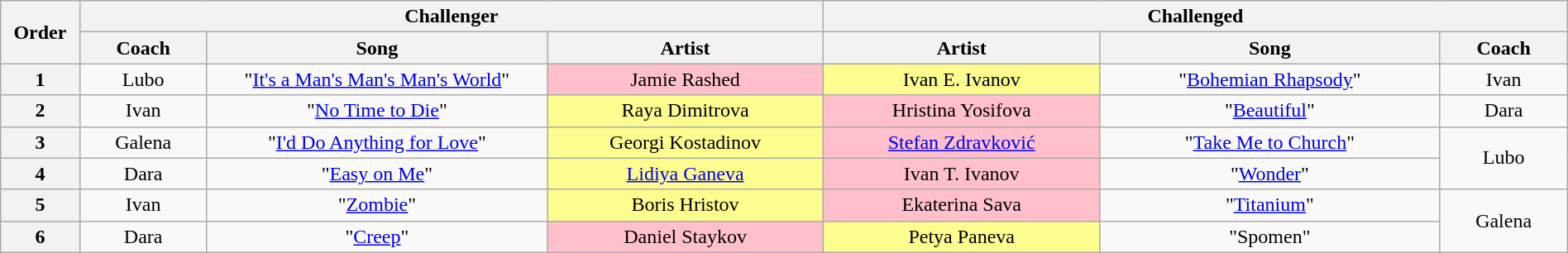<table class="wikitable" style="text-align: center; width:100%">
<tr>
<th rowspan="2" style="width:03%">Order</th>
<th colspan="3" style="width:42%">Challenger</th>
<th colspan="3" style="width:42%">Challenged</th>
</tr>
<tr>
<th style="width:06%">Coach</th>
<th style="width:16%">Song</th>
<th style="width:13%">Artist</th>
<th style="width:13%">Artist</th>
<th style="width:16%">Song</th>
<th style="width:06%">Coach</th>
</tr>
<tr>
<th>1</th>
<td>Lubo</td>
<td>"<a href='#'>It's a Man's Man's Man's World</a>"</td>
<td style="background: pink">Jamie Rashed</td>
<td style="background:#fdfc8f">Ivan E. Ivanov</td>
<td>"<a href='#'>Bohemian Rhapsody</a>"</td>
<td>Ivan</td>
</tr>
<tr>
<th>2</th>
<td>Ivan</td>
<td>"<a href='#'>No Time to Die</a>"</td>
<td style="background:#fdfc8f">Raya Dimitrova</td>
<td style="background: pink">Hristina Yosifova</td>
<td>"<a href='#'>Beautiful</a>"</td>
<td>Dara</td>
</tr>
<tr>
<th>3</th>
<td>Galena</td>
<td>"<a href='#'>I'd Do Anything for Love</a>"</td>
<td style="background:#fdfc8f">Georgi Kostadinov</td>
<td style="background: pink"><a href='#'>Stefan Zdravković</a></td>
<td>"<a href='#'>Take Me to Church</a>"</td>
<td rowspan="2">Lubo</td>
</tr>
<tr>
<th>4</th>
<td>Dara</td>
<td>"<a href='#'>Easy on Me</a>"</td>
<td style="background:#fdfc8f"><a href='#'>Lidiya Ganeva</a></td>
<td style="background: pink">Ivan T. Ivanov</td>
<td>"<a href='#'>Wonder</a>"</td>
</tr>
<tr>
<th>5</th>
<td>Ivan</td>
<td>"<a href='#'>Zombie</a>"</td>
<td style="background:#fdfc8f">Boris Hristov</td>
<td style="background: pink">Ekaterina Sava</td>
<td>"<a href='#'>Titanium</a>"</td>
<td rowspan="2">Galena</td>
</tr>
<tr>
<th>6</th>
<td>Dara</td>
<td>"<a href='#'>Creep</a>"</td>
<td style="background: pink">Daniel Staykov</td>
<td style="background:#fdfc8f">Petya Paneva</td>
<td>"Spomen"</td>
</tr>
</table>
